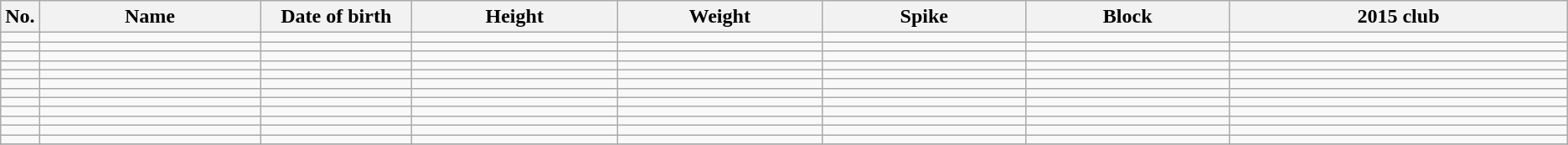<table class="wikitable sortable" style="text-align:center;">
<tr>
<th>No.</th>
<th style="width:12em">Name</th>
<th style="width:8em">Date of birth</th>
<th style="width:11em">Height</th>
<th style="width:11em">Weight</th>
<th style="width:11em">Spike</th>
<th style="width:11em">Block</th>
<th style="width:19em">2015 club</th>
</tr>
<tr>
<td></td>
<td align=left></td>
<td align=right></td>
<td></td>
<td></td>
<td></td>
<td></td>
<td align=left></td>
</tr>
<tr>
<td></td>
<td align=left></td>
<td align=right></td>
<td></td>
<td></td>
<td></td>
<td></td>
<td align=left></td>
</tr>
<tr>
<td></td>
<td align=left></td>
<td align=right></td>
<td></td>
<td></td>
<td></td>
<td></td>
<td align=left></td>
</tr>
<tr>
<td></td>
<td align=left></td>
<td align=right></td>
<td></td>
<td></td>
<td></td>
<td></td>
<td align=left></td>
</tr>
<tr>
<td></td>
<td align=left></td>
<td align=right></td>
<td></td>
<td></td>
<td></td>
<td></td>
<td align=left></td>
</tr>
<tr>
<td></td>
<td align=left></td>
<td align=right></td>
<td></td>
<td></td>
<td></td>
<td></td>
<td align=left></td>
</tr>
<tr>
<td></td>
<td align=left></td>
<td align=right></td>
<td></td>
<td></td>
<td></td>
<td></td>
<td align=left></td>
</tr>
<tr>
<td></td>
<td align=left></td>
<td align=right></td>
<td></td>
<td></td>
<td></td>
<td></td>
<td align=left></td>
</tr>
<tr>
<td></td>
<td align=left></td>
<td align=right></td>
<td></td>
<td></td>
<td></td>
<td></td>
<td align=left></td>
</tr>
<tr>
<td></td>
<td align=left></td>
<td align=right></td>
<td></td>
<td></td>
<td></td>
<td></td>
<td align=left></td>
</tr>
<tr>
<td></td>
<td align=left></td>
<td align=right></td>
<td></td>
<td></td>
<td></td>
<td></td>
<td align=left></td>
</tr>
<tr>
<td></td>
<td align=left></td>
<td align=right></td>
<td></td>
<td></td>
<td></td>
<td></td>
<td align=left></td>
</tr>
<tr>
</tr>
</table>
